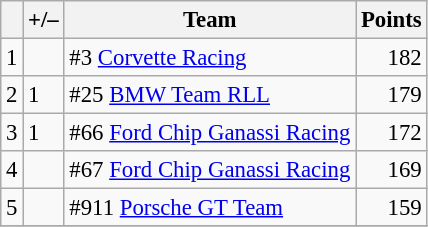<table class="wikitable" style="font-size: 95%;">
<tr>
<th scope="col"></th>
<th scope="col">+/–</th>
<th scope="col">Team</th>
<th scope="col">Points</th>
</tr>
<tr>
<td align=center>1</td>
<td align="left"></td>
<td> #3 <a href='#'>Corvette Racing</a></td>
<td align=right>182</td>
</tr>
<tr>
<td align=center>2</td>
<td align="left"> 1</td>
<td>  #25 <a href='#'>BMW Team RLL</a></td>
<td align=right>179</td>
</tr>
<tr>
<td align=center>3</td>
<td align="left"> 1</td>
<td> #66 <a href='#'>Ford Chip Ganassi Racing</a></td>
<td align=right>172</td>
</tr>
<tr>
<td align=center>4</td>
<td align="left"></td>
<td> #67 <a href='#'>Ford Chip Ganassi Racing</a></td>
<td align=right>169</td>
</tr>
<tr>
<td align=center>5</td>
<td align="left"></td>
<td> #911 <a href='#'>Porsche GT Team</a></td>
<td align=right>159</td>
</tr>
<tr>
</tr>
</table>
